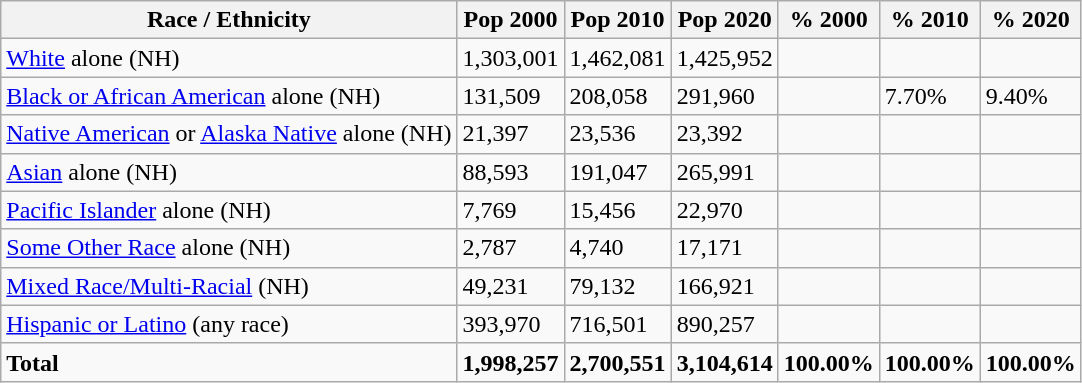<table class="wikitable">
<tr>
<th>Race / Ethnicity</th>
<th>Pop 2000</th>
<th>Pop 2010</th>
<th>Pop 2020</th>
<th>% 2000</th>
<th>% 2010</th>
<th>% 2020</th>
</tr>
<tr>
<td><a href='#'>White</a> alone (NH)</td>
<td>1,303,001</td>
<td>1,462,081</td>
<td>1,425,952</td>
<td></td>
<td></td>
<td></td>
</tr>
<tr>
<td><a href='#'>Black or African American</a> alone (NH)</td>
<td>131,509</td>
<td>208,058</td>
<td>291,960</td>
<td></td>
<td>7.70%</td>
<td>9.40%</td>
</tr>
<tr>
<td><a href='#'>Native American</a> or <a href='#'>Alaska Native</a> alone (NH)</td>
<td>21,397</td>
<td>23,536</td>
<td>23,392</td>
<td></td>
<td></td>
<td></td>
</tr>
<tr>
<td><a href='#'>Asian</a> alone (NH)</td>
<td>88,593</td>
<td>191,047</td>
<td>265,991</td>
<td></td>
<td></td>
<td></td>
</tr>
<tr>
<td><a href='#'>Pacific Islander</a> alone (NH)</td>
<td>7,769</td>
<td>15,456</td>
<td>22,970</td>
<td></td>
<td></td>
<td></td>
</tr>
<tr>
<td><a href='#'>Some Other Race</a> alone (NH)</td>
<td>2,787</td>
<td>4,740</td>
<td>17,171</td>
<td></td>
<td></td>
<td></td>
</tr>
<tr>
<td><a href='#'>Mixed Race/Multi-Racial</a> (NH)</td>
<td>49,231</td>
<td>79,132</td>
<td>166,921</td>
<td></td>
<td></td>
<td></td>
</tr>
<tr>
<td><a href='#'>Hispanic or Latino</a> (any race)</td>
<td>393,970</td>
<td>716,501</td>
<td>890,257</td>
<td></td>
<td></td>
<td></td>
</tr>
<tr>
<td><strong>Total</strong></td>
<td><strong>1,998,257</strong></td>
<td><strong>2,700,551</strong></td>
<td><strong>3,104,614</strong></td>
<td><strong>100.00%</strong></td>
<td><strong>100.00%</strong></td>
<td><strong>100.00%</strong></td>
</tr>
</table>
